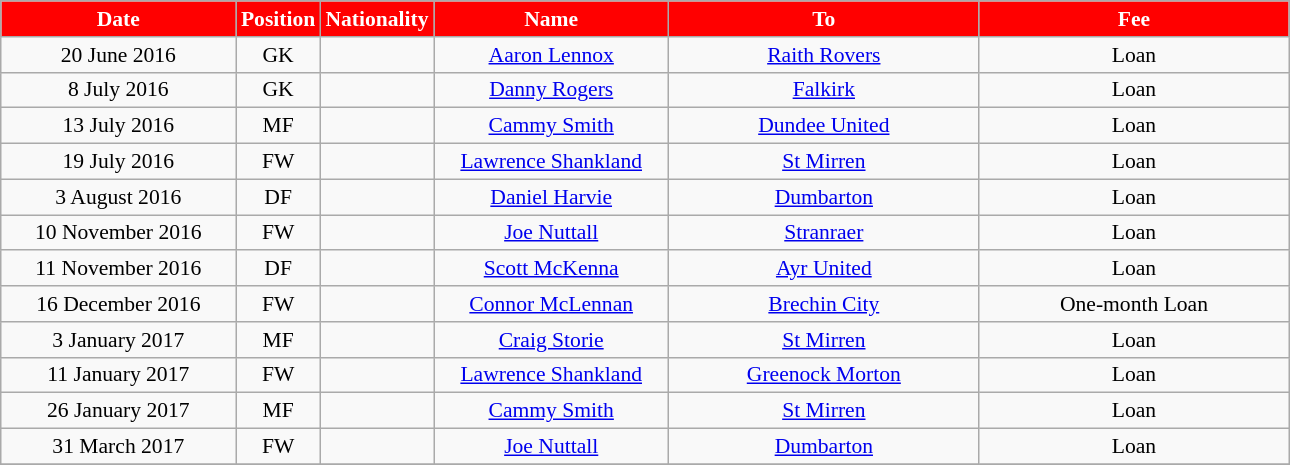<table class="wikitable"  style="text-align:center; font-size:90%; ">
<tr>
<th style="background:#FF0000; color:#FFFFFF; width:150px;">Date</th>
<th style="background:#FF0000; color:#FFFFFF; width:45px;">Position</th>
<th style="background:#FF0000; color:#FFFFFF; width:45px;">Nationality</th>
<th style="background:#FF0000; color:#FFFFFF; width:150px;">Name</th>
<th style="background:#FF0000; color:#FFFFFF; width:200px;">To</th>
<th style="background:#FF0000; color:#FFFFFF; width:200px;">Fee</th>
</tr>
<tr>
<td>20 June 2016</td>
<td>GK</td>
<td></td>
<td><a href='#'>Aaron Lennox</a></td>
<td> <a href='#'>Raith Rovers</a></td>
<td>Loan</td>
</tr>
<tr>
<td>8 July 2016</td>
<td>GK</td>
<td></td>
<td><a href='#'>Danny Rogers</a></td>
<td> <a href='#'>Falkirk</a></td>
<td>Loan</td>
</tr>
<tr>
<td>13 July 2016</td>
<td>MF</td>
<td></td>
<td><a href='#'>Cammy Smith</a></td>
<td> <a href='#'>Dundee United</a></td>
<td>Loan</td>
</tr>
<tr>
<td>19 July 2016</td>
<td>FW</td>
<td></td>
<td><a href='#'>Lawrence Shankland</a></td>
<td> <a href='#'>St Mirren</a></td>
<td>Loan</td>
</tr>
<tr>
<td>3 August 2016</td>
<td>DF</td>
<td></td>
<td><a href='#'>Daniel Harvie</a></td>
<td> <a href='#'>Dumbarton</a></td>
<td>Loan</td>
</tr>
<tr>
<td>10 November 2016</td>
<td>FW</td>
<td></td>
<td><a href='#'>Joe Nuttall</a></td>
<td> <a href='#'>Stranraer</a></td>
<td>Loan</td>
</tr>
<tr>
<td>11 November 2016</td>
<td>DF</td>
<td></td>
<td><a href='#'>Scott McKenna</a></td>
<td> <a href='#'>Ayr United</a></td>
<td>Loan</td>
</tr>
<tr>
<td>16 December 2016</td>
<td>FW</td>
<td></td>
<td><a href='#'>Connor McLennan</a></td>
<td> <a href='#'>Brechin City</a></td>
<td>One-month Loan</td>
</tr>
<tr>
<td>3 January 2017</td>
<td>MF</td>
<td></td>
<td><a href='#'>Craig Storie</a></td>
<td> <a href='#'>St Mirren</a></td>
<td>Loan</td>
</tr>
<tr>
<td>11 January 2017</td>
<td>FW</td>
<td></td>
<td><a href='#'>Lawrence Shankland</a> </td>
<td> <a href='#'>Greenock Morton</a></td>
<td>Loan</td>
</tr>
<tr>
<td>26 January 2017</td>
<td>MF</td>
<td></td>
<td><a href='#'>Cammy Smith</a> </td>
<td> <a href='#'>St Mirren</a></td>
<td>Loan</td>
</tr>
<tr>
<td>31 March 2017</td>
<td>FW</td>
<td></td>
<td><a href='#'>Joe Nuttall</a> </td>
<td> <a href='#'>Dumbarton</a></td>
<td>Loan</td>
</tr>
<tr>
</tr>
</table>
